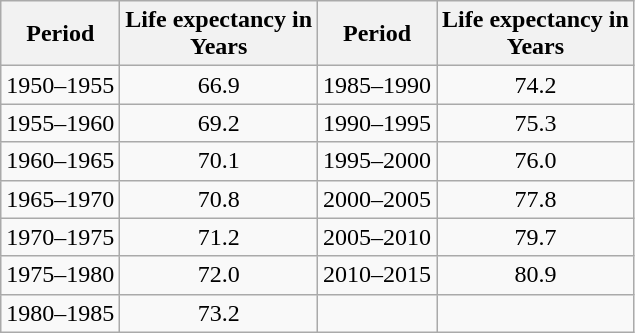<table class="wikitable" style="text-align: center;">
<tr>
<th>Period</th>
<th>Life expectancy in<br>Years</th>
<th>Period</th>
<th>Life expectancy in<br>Years</th>
</tr>
<tr>
<td>1950–1955</td>
<td>66.9</td>
<td>1985–1990</td>
<td>74.2</td>
</tr>
<tr>
<td>1955–1960</td>
<td>69.2</td>
<td>1990–1995</td>
<td>75.3</td>
</tr>
<tr>
<td>1960–1965</td>
<td>70.1</td>
<td>1995–2000</td>
<td>76.0</td>
</tr>
<tr>
<td>1965–1970</td>
<td>70.8</td>
<td>2000–2005</td>
<td>77.8</td>
</tr>
<tr>
<td>1970–1975</td>
<td>71.2</td>
<td>2005–2010</td>
<td>79.7</td>
</tr>
<tr>
<td>1975–1980</td>
<td>72.0</td>
<td>2010–2015</td>
<td>80.9</td>
</tr>
<tr>
<td>1980–1985</td>
<td>73.2</td>
<td></td>
<td></td>
</tr>
</table>
